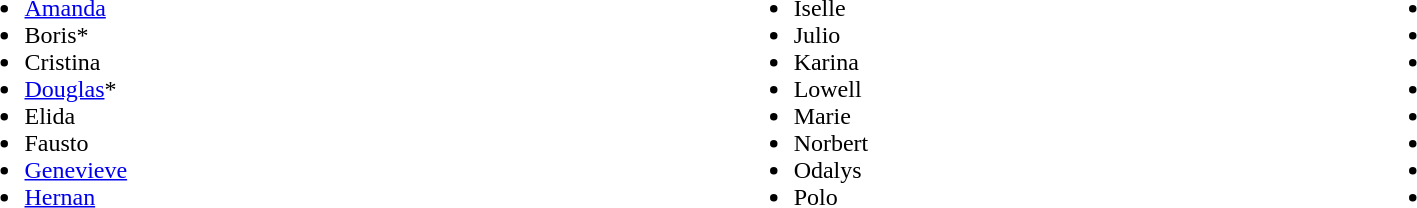<table width="90%">
<tr>
<td><br><ul><li><a href='#'>Amanda</a></li><li>Boris*</li><li>Cristina</li><li><a href='#'>Douglas</a>*</li><li>Elida</li><li>Fausto</li><li><a href='#'>Genevieve</a></li><li><a href='#'>Hernan</a></li></ul></td>
<td><br><ul><li>Iselle</li><li>Julio</li><li>Karina</li><li>Lowell</li><li>Marie</li><li>Norbert</li><li>Odalys</li><li>Polo</li></ul></td>
<td><br><ul><li></li><li></li><li></li><li></li><li></li><li></li><li></li><li></li></ul></td>
</tr>
</table>
